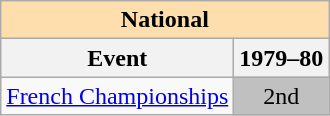<table class="wikitable" style="text-align:center">
<tr>
<th style="background-color: #ffdead; " colspan=2 align=center><strong>National</strong></th>
</tr>
<tr>
<th>Event</th>
<th>1979–80</th>
</tr>
<tr>
<td align=left><a href='#'>French Championships</a></td>
<td bgcolor=silver>2nd</td>
</tr>
</table>
